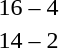<table style="text-align:center">
<tr>
<th width=200></th>
<th width=100></th>
<th width=200></th>
</tr>
<tr>
<td align=right><strong></strong></td>
<td>16 – 4</td>
<td align=left></td>
</tr>
<tr>
<td align=right><strong></strong></td>
<td>14 – 2</td>
<td align=left></td>
</tr>
</table>
